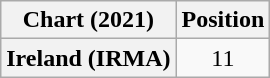<table class="wikitable sortable plainrowheaders" style="text-align:center">
<tr>
<th scope="col">Chart (2021)</th>
<th scope="col">Position</th>
</tr>
<tr>
<th scope="row">Ireland (IRMA)</th>
<td>11</td>
</tr>
</table>
